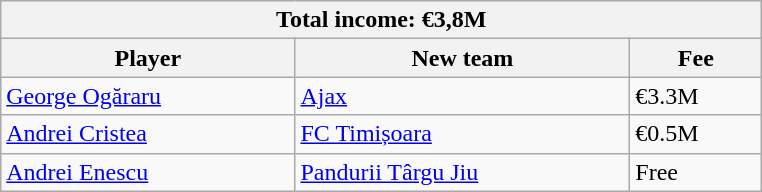<table class="wikitable collapsible">
<tr>
<th colspan="3" width="500">Total income: €3,8M</th>
</tr>
<tr>
<th>Player</th>
<th>New team</th>
<th>Fee</th>
</tr>
<tr>
<td> <a href='#'>George Ogăraru</a></td>
<td> <a href='#'>Ajax</a></td>
<td>€3.3M</td>
</tr>
<tr>
<td> <a href='#'>Andrei Cristea</a></td>
<td> <a href='#'>FC Timișoara</a></td>
<td>€0.5M</td>
</tr>
<tr>
<td> <a href='#'>Andrei Enescu</a></td>
<td> <a href='#'>Pandurii Târgu Jiu</a></td>
<td>Free</td>
</tr>
</table>
